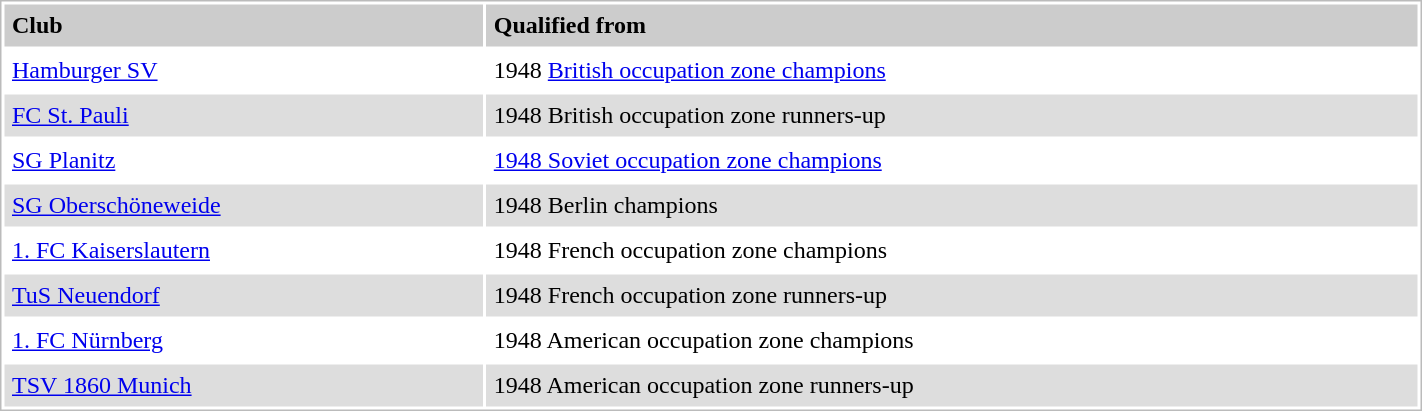<table style="border:1px solid #bbb;background:#fff;" cellpadding="5" cellspacing="2" width="75%">
<tr style="background:#ccc;font-weight:bold">
<td>Club</td>
<td>Qualified from</td>
</tr>
<tr>
<td><a href='#'>Hamburger SV</a></td>
<td>1948 <a href='#'>British occupation zone champions</a></td>
</tr>
<tr style="background:#ddd">
<td><a href='#'>FC St. Pauli</a></td>
<td>1948 British occupation zone runners-up</td>
</tr>
<tr>
<td><a href='#'>SG Planitz</a></td>
<td><a href='#'>1948 Soviet occupation zone champions</a></td>
</tr>
<tr style="background:#ddd">
<td><a href='#'>SG Oberschöneweide</a></td>
<td>1948 Berlin champions</td>
</tr>
<tr>
<td><a href='#'>1. FC Kaiserslautern</a></td>
<td>1948 French occupation zone champions</td>
</tr>
<tr style="background:#ddd">
<td><a href='#'>TuS Neuendorf</a></td>
<td>1948 French occupation zone runners-up</td>
</tr>
<tr>
<td><a href='#'>1. FC Nürnberg</a></td>
<td>1948 American occupation zone champions</td>
</tr>
<tr style="background:#ddd">
<td><a href='#'>TSV 1860 Munich</a></td>
<td>1948 American occupation zone runners-up</td>
</tr>
</table>
